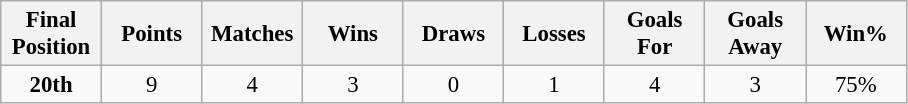<table class="wikitable" style="font-size: 95%; text-align: center;">
<tr>
<th width=60>Final Position</th>
<th width=60>Points</th>
<th width=60>Matches</th>
<th width=60>Wins</th>
<th width=60>Draws</th>
<th width=60>Losses</th>
<th width=60>Goals For</th>
<th width=60>Goals Away</th>
<th width=60>Win%</th>
</tr>
<tr>
<td><strong>20th</strong></td>
<td>9</td>
<td>4</td>
<td>3</td>
<td>0</td>
<td>1</td>
<td>4</td>
<td>3</td>
<td>75%</td>
</tr>
</table>
